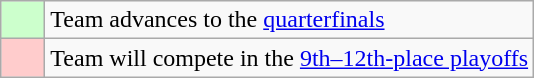<table class="wikitable">
<tr>
<td style="background: #ccffcc; width:22px;"></td>
<td>Team advances to the <a href='#'>quarterfinals</a></td>
</tr>
<tr>
<td style="background: #ffcccc;"></td>
<td>Team will compete in the <a href='#'>9th–12th-place playoffs</a></td>
</tr>
</table>
